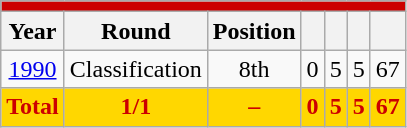<table class="wikitable" style="text-align: center;">
<tr>
<th style="background:#CC0000;" colspan="7"><a href='#'></a></th>
</tr>
<tr>
<th>Year</th>
<th>Round</th>
<th>Position</th>
<th></th>
<th></th>
<th></th>
<th></th>
</tr>
<tr>
<td> <a href='#'>1990</a></td>
<td>Classification</td>
<td>8th</td>
<td>0</td>
<td>5</td>
<td>5</td>
<td>67</td>
</tr>
<tr>
<th style="color:#CC0000; background:#FFD700;">Total</th>
<th style="color:#CC0000; background:#FFD700;">1/1</th>
<th style="color:#CC0000; background:#FFD700;">–</th>
<th style="color:#CC0000; background:#FFD700;">0</th>
<th style="color:#CC0000; background:#FFD700;">5</th>
<th style="color:#CC0000; background:#FFD700;">5</th>
<th style="color:#CC0000; background:#FFD700;">67</th>
</tr>
</table>
